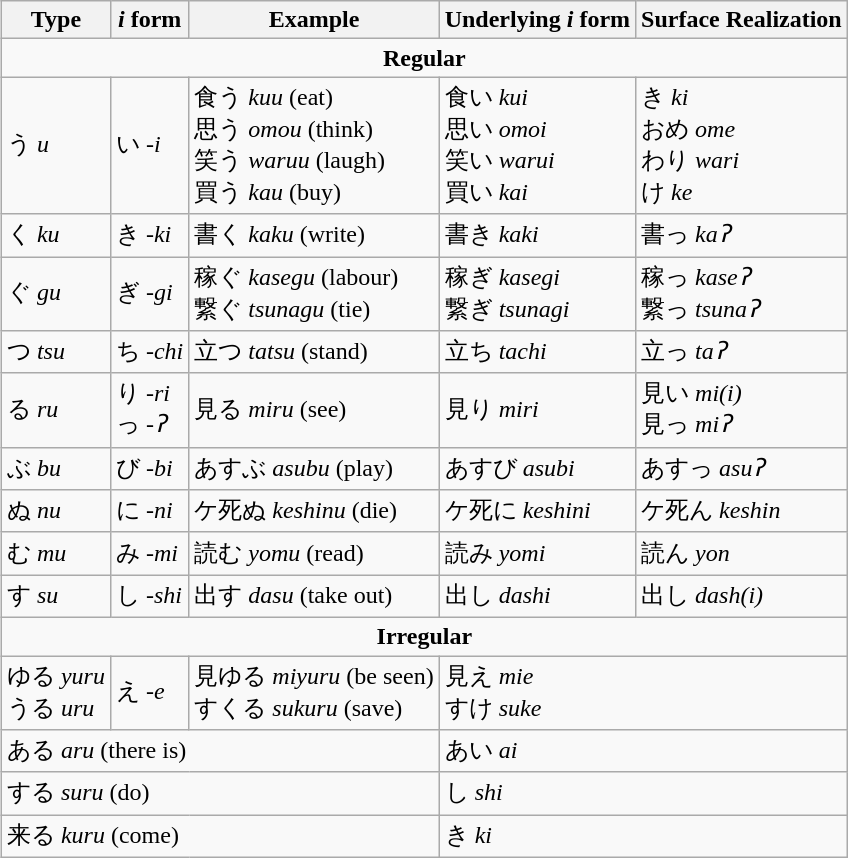<table class="wikitable"  style="float:right; margin-left:15px; margin-top:0px">
<tr>
<th>Type</th>
<th><em>i</em> form</th>
<th>Example</th>
<th>Underlying <em>i</em> form</th>
<th>Surface Realization</th>
</tr>
<tr>
<td colspan = 5 align="center"><strong>Regular</strong></td>
</tr>
<tr>
<td>う <em>u</em></td>
<td>い <em>-i</em></td>
<td>食う <em>kuu</em> (eat)<br> 思う <em>omou</em> (think)<br> 笑う <em>waruu</em> (laugh)<br>買う <em>kau</em> (buy)</td>
<td>食い <em>kui</em><br> 思い <em>omoi</em><br> 笑い <em>warui</em><br>買い <em>kai</em></td>
<td>き <em>ki</em><br> おめ <em>ome</em><br> わり <em>wari</em><br>け <em>ke</em></td>
</tr>
<tr>
<td>く <em>ku</em></td>
<td>き <em>-ki</em></td>
<td>書く <em>kaku</em> (write)</td>
<td>書き <em>kaki</em></td>
<td>書っ <em>kaʔ</em></td>
</tr>
<tr>
<td>ぐ <em>gu</em></td>
<td>ぎ <em>-gi</em></td>
<td>稼ぐ <em>kasegu</em> (labour)<br>繋ぐ <em>tsunagu</em> (tie)</td>
<td>稼ぎ <em>kasegi</em><br>繋ぎ <em>tsunagi</em></td>
<td>稼っ <em>kaseʔ</em><br>繋っ <em>tsunaʔ</em></td>
</tr>
<tr>
<td>つ <em>tsu</em></td>
<td>ち <em>-chi</em></td>
<td>立つ <em>tatsu</em> (stand)</td>
<td>立ち <em>tachi</em></td>
<td>立っ <em>taʔ</em></td>
</tr>
<tr>
<td>る <em>ru</em></td>
<td>り <em>-ri</em><br>っ <em>-ʔ</em></td>
<td>見る <em>miru</em> (see)</td>
<td>見り <em>miri</em></td>
<td>見い <em>mi(i)</em><br>見っ  <em>miʔ</em></td>
</tr>
<tr>
<td>ぶ <em>bu</em></td>
<td>び <em>-bi</em></td>
<td>あすぶ <em>asubu</em> (play)</td>
<td>あすび <em>asubi</em></td>
<td>あすっ <em>asuʔ</em></td>
</tr>
<tr>
<td>ぬ <em>nu</em></td>
<td>に <em>-ni</em></td>
<td>ケ死ぬ <em>keshinu</em> (die)</td>
<td>ケ死に <em>keshini</em></td>
<td>ケ死ん <em>keshin</em></td>
</tr>
<tr>
<td>む <em>mu</em></td>
<td>み <em>-mi</em></td>
<td>読む <em>yomu</em> (read)</td>
<td>読み <em>yomi</em></td>
<td>読ん <em>yon</em></td>
</tr>
<tr>
<td>す <em>su</em></td>
<td>し <em>-shi</em></td>
<td>出す <em>dasu</em> (take out)</td>
<td>出し <em>dashi</em></td>
<td>出し <em>dash(i)</em></td>
</tr>
<tr>
<td colspan = 5 align="center"><strong>Irregular</strong></td>
</tr>
<tr>
<td>ゆる <em>yuru</em><br>うる <em>uru</em></td>
<td>え <em>-e</em></td>
<td>見ゆる <em>miyuru</em> (be seen)<br>すくる <em>sukuru</em> (save)</td>
<td colspan="2">見え <em>mie</em><br>すけ <em>suke</em></td>
</tr>
<tr>
<td colspan="3">ある <em>aru</em> (there is)</td>
<td colspan="2">あい <em>ai</em></td>
</tr>
<tr>
<td colspan="3">する <em>suru</em> (do)</td>
<td colspan="2">し <em>shi</em></td>
</tr>
<tr>
<td colspan="3">来る <em>kuru</em> (come)</td>
<td colspan="2">き <em>ki</em></td>
</tr>
</table>
